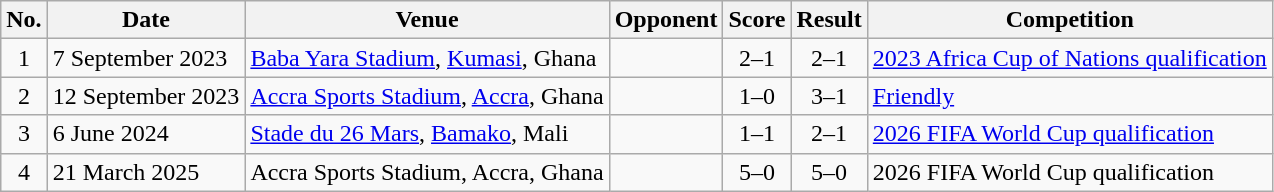<table class="wikitable sortable">
<tr>
<th>No.</th>
<th>Date</th>
<th>Venue</th>
<th>Opponent</th>
<th>Score</th>
<th>Result</th>
<th>Competition</th>
</tr>
<tr>
<td align="center">1</td>
<td>7 September 2023</td>
<td><a href='#'>Baba Yara Stadium</a>, <a href='#'>Kumasi</a>, Ghana</td>
<td></td>
<td align="center">2–1</td>
<td align="center">2–1</td>
<td><a href='#'>2023 Africa Cup of Nations qualification</a></td>
</tr>
<tr>
<td align="center">2</td>
<td>12 September 2023</td>
<td><a href='#'>Accra Sports Stadium</a>, <a href='#'>Accra</a>, Ghana</td>
<td></td>
<td align="center">1–0</td>
<td align="center">3–1</td>
<td><a href='#'>Friendly</a></td>
</tr>
<tr>
<td align="center">3</td>
<td>6 June 2024</td>
<td><a href='#'>Stade du 26 Mars</a>, <a href='#'>Bamako</a>, Mali</td>
<td></td>
<td align="center">1–1</td>
<td align="center">2–1</td>
<td><a href='#'>2026 FIFA World Cup qualification</a></td>
</tr>
<tr>
<td align="center">4</td>
<td>21 March 2025</td>
<td>Accra Sports Stadium, Accra, Ghana</td>
<td></td>
<td align="center">5–0</td>
<td align="center">5–0</td>
<td>2026 FIFA World Cup qualification</td>
</tr>
</table>
